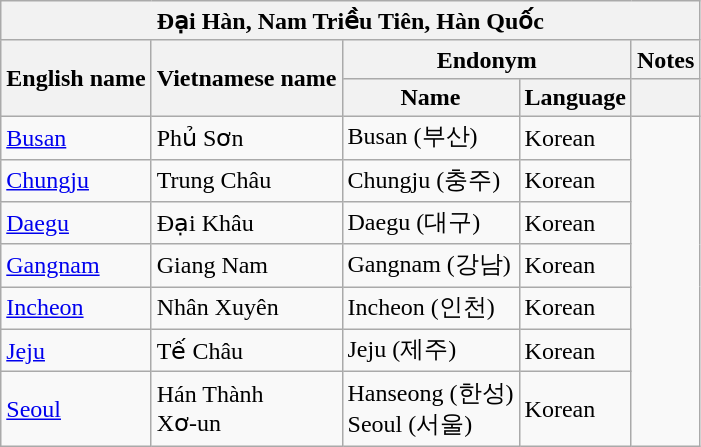<table class="wikitable sortable">
<tr>
<th colspan="5"> Đại Hàn, Nam Triều Tiên, Hàn Quốc</th>
</tr>
<tr>
<th rowspan="2">English name</th>
<th rowspan="2">Vietnamese name</th>
<th colspan="2">Endonym</th>
<th>Notes</th>
</tr>
<tr>
<th>Name</th>
<th>Language</th>
<th></th>
</tr>
<tr>
<td><a href='#'>Busan</a></td>
<td>Phủ Sơn</td>
<td>Busan (부산)</td>
<td>Korean</td>
</tr>
<tr>
<td><a href='#'>Chungju</a></td>
<td>Trung Châu</td>
<td>Chungju (충주)</td>
<td>Korean</td>
</tr>
<tr>
<td><a href='#'>Daegu</a></td>
<td>Đại Khâu</td>
<td>Daegu (대구)</td>
<td>Korean</td>
</tr>
<tr>
<td><a href='#'>Gangnam</a></td>
<td>Giang Nam</td>
<td>Gangnam (강남)</td>
<td>Korean</td>
</tr>
<tr>
<td><a href='#'>Incheon</a></td>
<td>Nhân Xuyên</td>
<td>Incheon (인천)</td>
<td>Korean</td>
</tr>
<tr>
<td><a href='#'>Jeju</a></td>
<td>Tế Châu</td>
<td>Jeju (제주)</td>
<td>Korean</td>
</tr>
<tr>
<td><a href='#'>Seoul</a></td>
<td>Hán Thành<br>Xơ-un</td>
<td>Hanseong (한성)<br>Seoul (서울)</td>
<td>Korean</td>
</tr>
</table>
